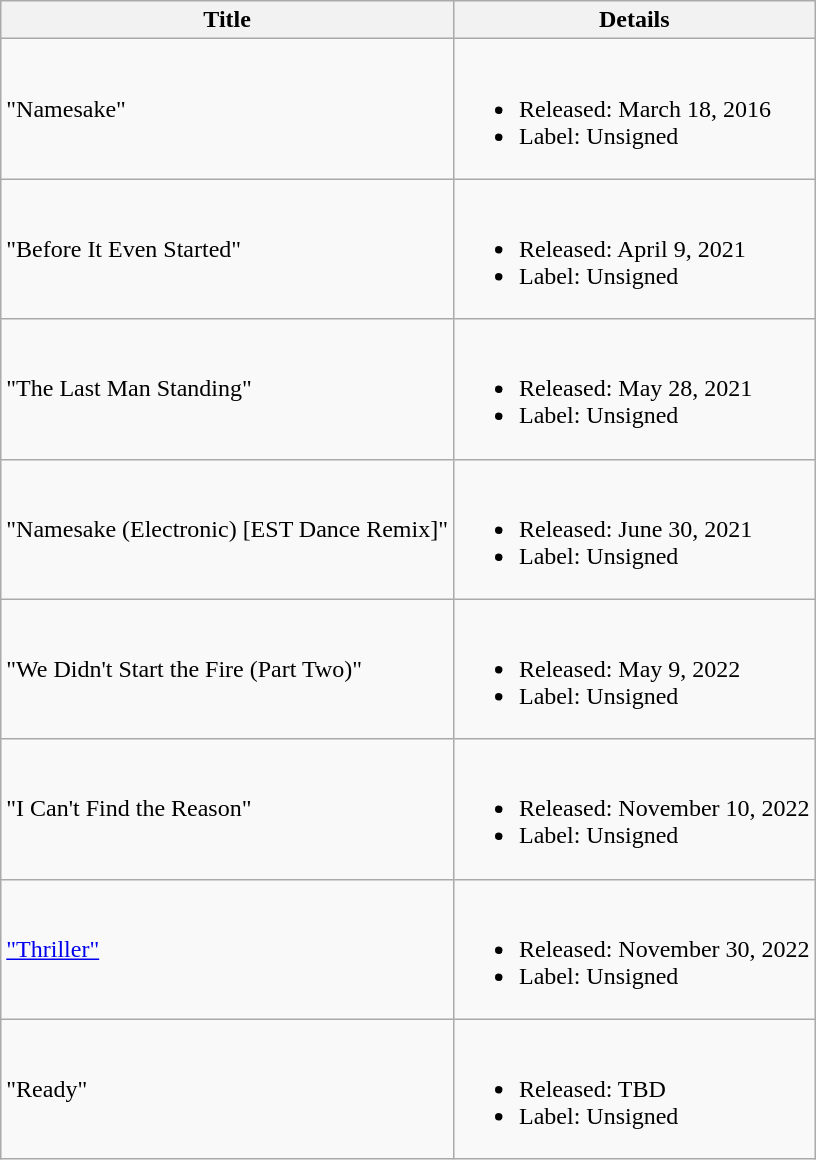<table class="wikitable">
<tr>
<th>Title</th>
<th>Details</th>
</tr>
<tr>
<td>"Namesake"</td>
<td><br><ul><li>Released: March 18, 2016</li><li>Label: Unsigned</li></ul></td>
</tr>
<tr>
<td>"Before It Even Started"</td>
<td><br><ul><li>Released: April 9, 2021</li><li>Label: Unsigned</li></ul></td>
</tr>
<tr>
<td>"The Last Man Standing"</td>
<td><br><ul><li>Released: May 28, 2021</li><li>Label: Unsigned</li></ul></td>
</tr>
<tr>
<td>"Namesake (Electronic) [EST Dance Remix]"</td>
<td><br><ul><li>Released: June 30, 2021</li><li>Label: Unsigned</li></ul></td>
</tr>
<tr>
<td>"We Didn't Start the Fire (Part Two)"</td>
<td><br><ul><li>Released: May 9, 2022</li><li>Label: Unsigned</li></ul></td>
</tr>
<tr>
<td>"I Can't Find the Reason"</td>
<td><br><ul><li>Released: November 10, 2022</li><li>Label: Unsigned</li></ul></td>
</tr>
<tr>
<td><a href='#'>"Thriller"</a></td>
<td><br><ul><li>Released: November 30, 2022</li><li>Label: Unsigned</li></ul></td>
</tr>
<tr>
<td>"Ready"</td>
<td><br><ul><li>Released: TBD</li><li>Label: Unsigned</li></ul></td>
</tr>
</table>
